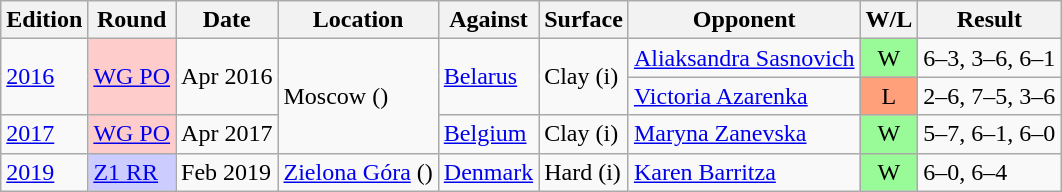<table class=wikitable>
<tr>
<th>Edition</th>
<th>Round</th>
<th>Date</th>
<th>Location</th>
<th>Against</th>
<th>Surface</th>
<th>Opponent</th>
<th>W/L</th>
<th>Result</th>
</tr>
<tr>
<td rowspan=2><a href='#'>2016</a></td>
<td bgcolor=ffcccc rowspan=2><a href='#'>WG PO</a></td>
<td rowspan="2">Apr 2016</td>
<td rowspan="3">Moscow ()</td>
<td rowspan=2> <a href='#'>Belarus</a></td>
<td rowspan=2>Clay (i)</td>
<td><a href='#'>Aliaksandra Sasnovich</a></td>
<td align=center bgcolor=98FB98>W</td>
<td>6–3, 3–6, 6–1</td>
</tr>
<tr>
<td><a href='#'>Victoria Azarenka</a></td>
<td align=center bgcolor=FFA07A>L</td>
<td>2–6, 7–5, 3–6</td>
</tr>
<tr>
<td><a href='#'>2017</a></td>
<td bgcolor=ffcccc><a href='#'>WG PO</a></td>
<td>Apr 2017</td>
<td> <a href='#'>Belgium</a></td>
<td>Clay (i)</td>
<td><a href='#'>Maryna Zanevska</a></td>
<td align=center bgcolor=98FB98>W</td>
<td>5–7, 6–1, 6–0</td>
</tr>
<tr>
<td><a href='#'>2019</a></td>
<td bgcolor=#ccf><a href='#'>Z1 RR</a></td>
<td>Feb 2019</td>
<td><a href='#'>Zielona Góra</a> ()</td>
<td> <a href='#'>Denmark</a></td>
<td>Hard (i)</td>
<td><a href='#'>Karen Barritza</a></td>
<td align=center bgcolor=98FB98>W</td>
<td>6–0, 6–4</td>
</tr>
</table>
